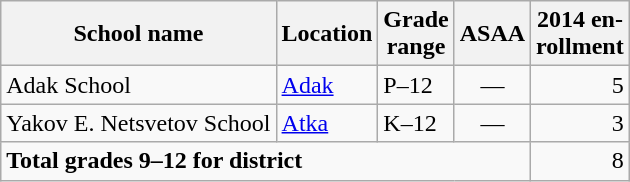<table class="wikitable">
<tr>
<th>School name</th>
<th>Location</th>
<th>Grade<br>range</th>
<th>ASAA</th>
<th>2014 en-<br>rollment</th>
</tr>
<tr>
<td>Adak School</td>
<td><a href='#'>Adak</a></td>
<td>P–12</td>
<td align="center">—</td>
<td align="right">5</td>
</tr>
<tr>
<td>Yakov E. Netsvetov School</td>
<td><a href='#'>Atka</a></td>
<td>K–12</td>
<td align="center">—</td>
<td align="right">3</td>
</tr>
<tr>
<td colspan="4"><strong>Total grades 9–12 for district</strong></td>
<td align="right">8</td>
</tr>
</table>
